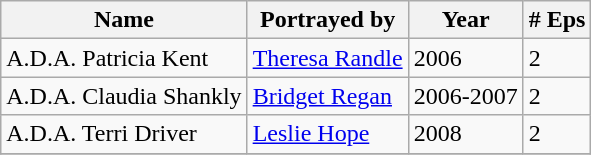<table class="wikitable">
<tr>
<th><strong>Name</strong></th>
<th><strong>Portrayed by</strong></th>
<th><strong>Year</strong></th>
<th><strong># Eps</strong></th>
</tr>
<tr>
<td>A.D.A. Patricia Kent</td>
<td><a href='#'>Theresa Randle</a></td>
<td>2006</td>
<td>2</td>
</tr>
<tr>
<td>A.D.A. Claudia Shankly</td>
<td><a href='#'>Bridget Regan</a></td>
<td>2006-2007</td>
<td>2</td>
</tr>
<tr>
<td>A.D.A. Terri Driver</td>
<td><a href='#'>Leslie Hope</a></td>
<td>2008</td>
<td>2</td>
</tr>
<tr>
</tr>
</table>
